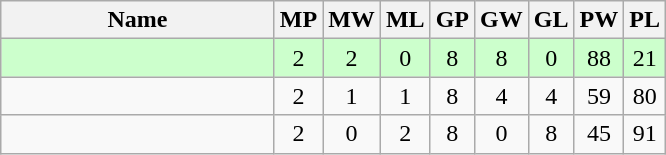<table class=wikitable style="text-align:center">
<tr>
<th width=175>Name</th>
<th width=20>MP</th>
<th width=20>MW</th>
<th width=20>ML</th>
<th width=20>GP</th>
<th width=20>GW</th>
<th width=20>GL</th>
<th width=20>PW</th>
<th width=20>PL</th>
</tr>
<tr style="background-color:#ccffcc;">
<td style="text-align:left;"><strong></strong></td>
<td>2</td>
<td>2</td>
<td>0</td>
<td>8</td>
<td>8</td>
<td>0</td>
<td>88</td>
<td>21</td>
</tr>
<tr>
<td style="text-align:left;"></td>
<td>2</td>
<td>1</td>
<td>1</td>
<td>8</td>
<td>4</td>
<td>4</td>
<td>59</td>
<td>80</td>
</tr>
<tr>
<td style="text-align:left;"></td>
<td>2</td>
<td>0</td>
<td>2</td>
<td>8</td>
<td>0</td>
<td>8</td>
<td>45</td>
<td>91</td>
</tr>
</table>
